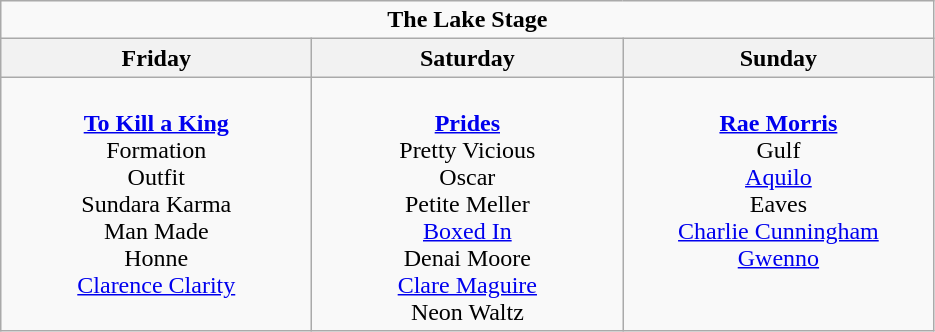<table class="wikitable">
<tr>
<td colspan="3" align="center"><strong>The Lake Stage</strong></td>
</tr>
<tr>
<th>Friday</th>
<th>Saturday</th>
<th>Sunday</th>
</tr>
<tr>
<td valign="top" align="center" width=200><br><strong><a href='#'>To Kill a King</a></strong>
<br>Formation
<br>Outfit
<br>Sundara Karma
<br>Man Made
<br>Honne
<br><a href='#'>Clarence Clarity</a></td>
<td valign="top" align="center" width=200><br><strong><a href='#'>Prides</a></strong>
<br>Pretty Vicious
<br>Oscar
<br>Petite Meller
<br><a href='#'>Boxed In</a>
<br>Denai Moore
<br><a href='#'>Clare Maguire</a>
<br>Neon Waltz</td>
<td valign="top" align="center" width=200><br><strong><a href='#'>Rae Morris</a></strong>
<br>Gulf
<br><a href='#'>Aquilo</a>
<br>Eaves
<br><a href='#'>Charlie Cunningham</a>
<br><a href='#'>Gwenno</a></td>
</tr>
</table>
